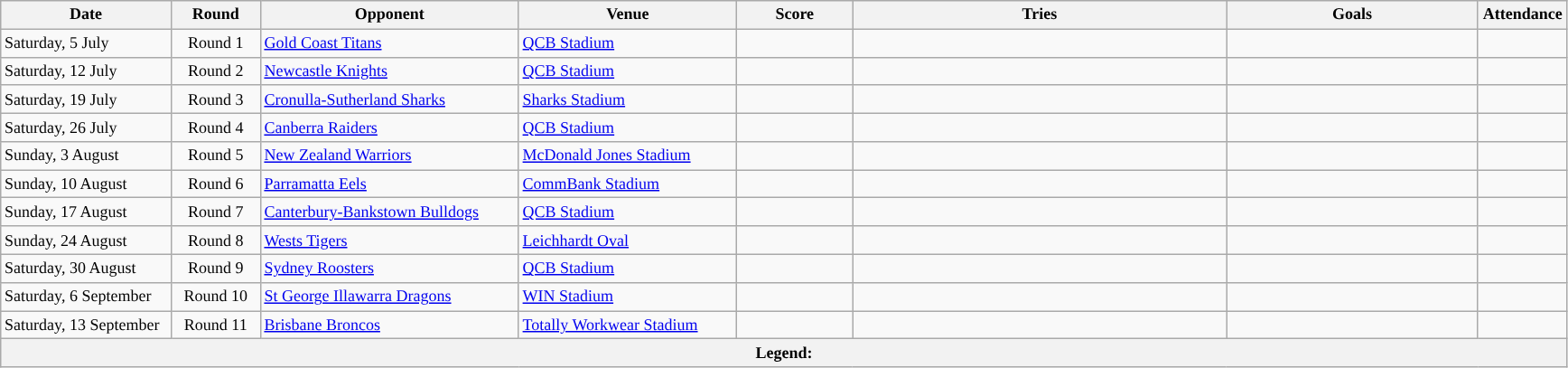<table class="wikitable" style="font-size:75%;">
<tr>
<th style="width:120px;">Date</th>
<th style="width:60px;">Round</th>
<th style="width:185px;">Opponent</th>
<th style="width:155px;">Venue</th>
<th style="width:80px;">Score</th>
<th style="width:270px;">Tries</th>
<th style="width:180px;">Goals</th>
<th style="width:60px;">Attendance</th>
</tr>
<tr style="background:">
<td>Saturday, 5 July</td>
<td style="text-align:center;">Round 1</td>
<td> <a href='#'>Gold Coast Titans</a></td>
<td><a href='#'>QCB Stadium</a></td>
<td style="text-align:center;"></td>
<td></td>
<td></td>
<td style="text-align:center;"></td>
</tr>
<tr style="background:">
<td>Saturday, 12 July</td>
<td style="text-align:center;">Round 2</td>
<td> <a href='#'>Newcastle Knights</a></td>
<td><a href='#'>QCB Stadium</a></td>
<td style="text-align:center;"></td>
<td></td>
<td></td>
<td style="text-align:center;"></td>
</tr>
<tr style="background:">
<td>Saturday, 19 July</td>
<td style="text-align:center;">Round 3</td>
<td> <a href='#'>Cronulla-Sutherland Sharks</a></td>
<td><a href='#'>Sharks Stadium</a></td>
<td style="text-align:center;"></td>
<td></td>
<td></td>
<td style="text-align:center;"></td>
</tr>
<tr style="background:">
<td>Saturday, 26 July</td>
<td style="text-align:center;">Round 4</td>
<td> <a href='#'>Canberra Raiders</a></td>
<td><a href='#'>QCB Stadium</a></td>
<td style="text-align:center;"></td>
<td></td>
<td></td>
<td style="text-align:center;"></td>
</tr>
<tr style="background:">
<td>Sunday, 3 August</td>
<td style="text-align:center;">Round 5</td>
<td> <a href='#'>New Zealand Warriors</a></td>
<td><a href='#'>McDonald Jones Stadium</a></td>
<td style="text-align:center;"></td>
<td></td>
<td></td>
<td style="text-align:center;"></td>
</tr>
<tr style="background:">
<td>Sunday, 10 August</td>
<td style="text-align:center;">Round 6</td>
<td> <a href='#'>Parramatta Eels</a></td>
<td><a href='#'>CommBank Stadium</a></td>
<td style="text-align:center;"></td>
<td></td>
<td></td>
<td style="text-align:center;"></td>
</tr>
<tr style="background:">
<td>Sunday, 17 August</td>
<td style="text-align:center;">Round 7</td>
<td> <a href='#'>Canterbury-Bankstown Bulldogs</a></td>
<td><a href='#'>QCB Stadium</a></td>
<td style="text-align:center;"></td>
<td></td>
<td></td>
<td style="text-align:center;"></td>
</tr>
<tr style="background:">
<td>Sunday, 24 August</td>
<td style="text-align:center;">Round 8</td>
<td> <a href='#'>Wests Tigers</a></td>
<td><a href='#'>Leichhardt Oval</a></td>
<td style="text-align:center;"></td>
<td></td>
<td></td>
<td style="text-align:center;"></td>
</tr>
<tr style="background:">
<td>Saturday, 30 August</td>
<td style="text-align:center;">Round 9</td>
<td> <a href='#'>Sydney Roosters</a></td>
<td><a href='#'>QCB Stadium</a></td>
<td style="text-align:center;"></td>
<td></td>
<td></td>
<td style="text-align:center;"></td>
</tr>
<tr style="background:">
<td>Saturday, 6 September</td>
<td style="text-align:center;">Round 10</td>
<td> <a href='#'>St George Illawarra Dragons</a></td>
<td><a href='#'>WIN Stadium</a></td>
<td style="text-align:center;"></td>
<td></td>
<td></td>
<td style="text-align:center;"></td>
</tr>
<tr style="background:">
<td>Saturday, 13 September</td>
<td style="text-align:center;">Round 11</td>
<td> <a href='#'>Brisbane Broncos</a></td>
<td><a href='#'>Totally Workwear Stadium</a></td>
<td style="text-align:center;"></td>
<td></td>
<td></td>
<td style="text-align:center;"></td>
</tr>
<tr>
<th colspan="11"><strong>Legend</strong>:    </th>
</tr>
</table>
